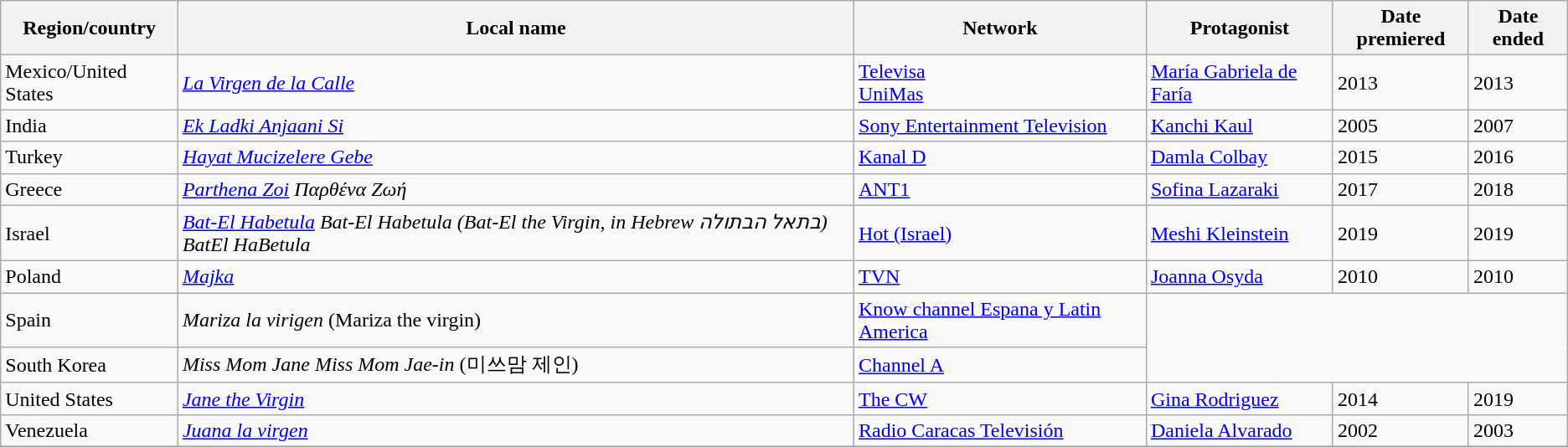<table class="wikitable">
<tr>
<th>Region/country</th>
<th>Local name</th>
<th>Network</th>
<th>Protagonist</th>
<th>Date premiered</th>
<th>Date ended</th>
</tr>
<tr>
<td>Mexico/United States</td>
<td><em><a href='#'>La Virgen de la Calle</a></em></td>
<td><a href='#'>Televisa</a><br><a href='#'>UniMas</a></td>
<td><a href='#'>María Gabriela de Faría</a></td>
<td>2013</td>
<td>2013</td>
</tr>
<tr>
<td>India</td>
<td><em><a href='#'>Ek Ladki Anjaani Si</a></em></td>
<td><a href='#'>Sony Entertainment Television</a></td>
<td><a href='#'>Kanchi Kaul</a></td>
<td>2005</td>
<td>2007</td>
</tr>
<tr>
<td>Turkey</td>
<td><em><a href='#'>Hayat Mucizelere Gebe</a></em></td>
<td><a href='#'>Kanal D</a></td>
<td><a href='#'>Damla Colbay</a></td>
<td>2015</td>
<td>2016</td>
</tr>
<tr>
<td>Greece</td>
<td><em><a href='#'>Parthena Zoi</a> Παρθένα Ζωή</em></td>
<td><a href='#'>ANT1</a></td>
<td><a href='#'>Sofina Lazaraki</a></td>
<td>2017</td>
<td>2018</td>
</tr>
<tr>
<td>Israel</td>
<td><em><a href='#'>Bat-El Habetula</a> Bat-El Habetula (Bat-El the Virgin, in Hebrew בתאל הבתולה) BatEl HaBetula</em></td>
<td><a href='#'>Hot (Israel)</a></td>
<td><a href='#'>Meshi Kleinstein</a></td>
<td>2019</td>
<td>2019</td>
</tr>
<tr>
<td>Poland</td>
<td><em><a href='#'>Majka</a></em></td>
<td><a href='#'>TVN</a></td>
<td><a href='#'>Joanna Osyda</a></td>
<td>2010</td>
<td>2010</td>
</tr>
<tr>
<td>Spain</td>
<td><em>Mariza la virigen</em> (Mariza the virgin)</td>
<td><a href='#'>Know channel Espana y Latin America</a></td>
</tr>
<tr>
<td>South Korea</td>
<td><em>Miss Mom Jane Miss Mom Jae-in</em> (미쓰맘 제인)</td>
<td><a href='#'>Channel A</a></td>
</tr>
<tr>
<td>United States</td>
<td><em><a href='#'>Jane the Virgin</a></em></td>
<td><a href='#'>The CW</a></td>
<td><a href='#'>Gina Rodriguez</a></td>
<td>2014</td>
<td>2019</td>
</tr>
<tr>
<td>Venezuela</td>
<td><em><a href='#'>Juana la virgen</a></em></td>
<td><a href='#'>Radio Caracas Televisión</a></td>
<td><a href='#'>Daniela Alvarado</a></td>
<td>2002</td>
<td>2003</td>
</tr>
<tr>
</tr>
</table>
